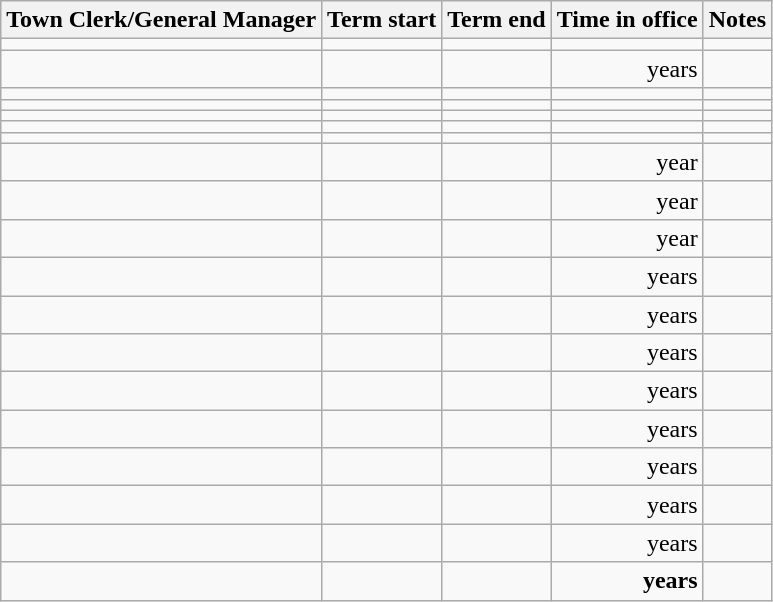<table class="wikitable sortable">
<tr>
<th>Town Clerk/General Manager</th>
<th>Term start</th>
<th>Term end</th>
<th>Time in office</th>
<th class="unsortable">Notes</th>
</tr>
<tr>
<td></td>
<td align=center></td>
<td align=center></td>
<td align=right></td>
<td></td>
</tr>
<tr>
<td></td>
<td align=center></td>
<td align=center></td>
<td align=right> years</td>
<td></td>
</tr>
<tr>
<td></td>
<td align=center></td>
<td align=center></td>
<td align=right></td>
<td></td>
</tr>
<tr>
<td></td>
<td align=center></td>
<td align=center></td>
<td align=right></td>
<td></td>
</tr>
<tr>
<td></td>
<td align=center></td>
<td align=center></td>
<td align=right></td>
<td></td>
</tr>
<tr>
<td></td>
<td align=center></td>
<td align=center></td>
<td align=right></td>
<td></td>
</tr>
<tr>
<td></td>
<td align=center></td>
<td align=center></td>
<td align=right></td>
<td></td>
</tr>
<tr>
<td></td>
<td align=center></td>
<td align=center></td>
<td align=right> year</td>
<td></td>
</tr>
<tr>
<td></td>
<td align=center></td>
<td align=center></td>
<td align=right> year</td>
<td></td>
</tr>
<tr>
<td> </td>
<td align=center></td>
<td align=center></td>
<td align=right> year</td>
<td></td>
</tr>
<tr>
<td></td>
<td align=center></td>
<td align=center></td>
<td align=right> years</td>
<td></td>
</tr>
<tr>
<td></td>
<td align=center></td>
<td align=center></td>
<td align=right> years</td>
<td></td>
</tr>
<tr>
<td></td>
<td align=center></td>
<td align=center></td>
<td align=right> years</td>
<td></td>
</tr>
<tr>
<td></td>
<td align=center></td>
<td align=center></td>
<td align=right> years</td>
<td></td>
</tr>
<tr>
<td></td>
<td align=center></td>
<td align=center></td>
<td align=right> years</td>
<td></td>
</tr>
<tr>
<td></td>
<td align=center></td>
<td align=center></td>
<td align=right> years</td>
<td></td>
</tr>
<tr>
<td></td>
<td align=center></td>
<td align=center></td>
<td align=right> years</td>
<td></td>
</tr>
<tr>
<td></td>
<td align=center></td>
<td align=center></td>
<td align=right> years</td>
<td></td>
</tr>
<tr>
<td> </td>
<td align=center></td>
<td align=center></td>
<td align=right><strong> years</strong></td>
<td></td>
</tr>
</table>
